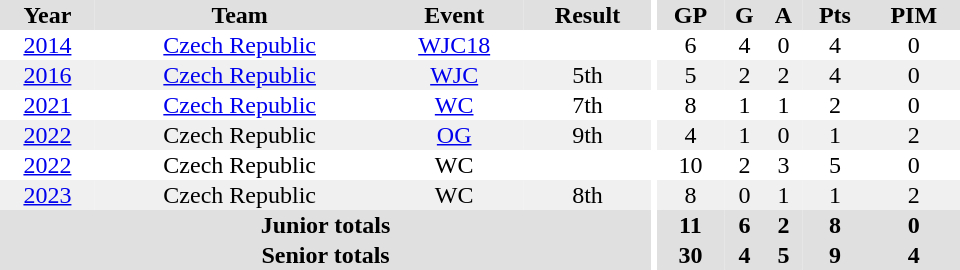<table border="0" cellpadding="1" cellspacing="0" ID="Table3" style="text-align:center; width:40em;">
<tr bgcolor="#e0e0e0">
<th>Year</th>
<th>Team</th>
<th>Event</th>
<th>Result</th>
<th rowspan="99" bgcolor="#ffffff"></th>
<th>GP</th>
<th>G</th>
<th>A</th>
<th>Pts</th>
<th>PIM</th>
</tr>
<tr>
<td><a href='#'>2014</a></td>
<td><a href='#'>Czech Republic</a></td>
<td><a href='#'>WJC18</a></td>
<td></td>
<td>6</td>
<td>4</td>
<td>0</td>
<td>4</td>
<td>0</td>
</tr>
<tr bgcolor="#f0f0f0">
<td><a href='#'>2016</a></td>
<td><a href='#'>Czech Republic</a></td>
<td><a href='#'>WJC</a></td>
<td>5th</td>
<td>5</td>
<td>2</td>
<td>2</td>
<td>4</td>
<td>0</td>
</tr>
<tr>
<td><a href='#'>2021</a></td>
<td><a href='#'>Czech Republic</a></td>
<td><a href='#'>WC</a></td>
<td>7th</td>
<td>8</td>
<td>1</td>
<td>1</td>
<td>2</td>
<td>0</td>
</tr>
<tr bgcolor="#f0f0f0">
<td><a href='#'>2022</a></td>
<td>Czech Republic</td>
<td><a href='#'>OG</a></td>
<td>9th</td>
<td>4</td>
<td>1</td>
<td>0</td>
<td>1</td>
<td>2</td>
</tr>
<tr>
<td><a href='#'>2022</a></td>
<td>Czech Republic</td>
<td>WC</td>
<td></td>
<td>10</td>
<td>2</td>
<td>3</td>
<td>5</td>
<td>0</td>
</tr>
<tr bgcolor="#f0f0f0">
<td><a href='#'>2023</a></td>
<td>Czech Republic</td>
<td>WC</td>
<td>8th</td>
<td>8</td>
<td>0</td>
<td>1</td>
<td>1</td>
<td>2</td>
</tr>
<tr bgcolor="#e0e0e0">
<th colspan="4">Junior totals</th>
<th>11</th>
<th>6</th>
<th>2</th>
<th>8</th>
<th>0</th>
</tr>
<tr bgcolor="#e0e0e0">
<th colspan="4">Senior totals</th>
<th>30</th>
<th>4</th>
<th>5</th>
<th>9</th>
<th>4</th>
</tr>
</table>
